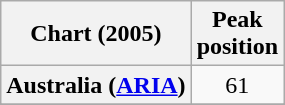<table class="wikitable sortable plainrowheaders">
<tr>
<th>Chart (2005)</th>
<th>Peak<br>position</th>
</tr>
<tr>
<th scope="row">Australia (<a href='#'>ARIA</a>)</th>
<td align="center">61</td>
</tr>
<tr>
</tr>
<tr>
</tr>
</table>
